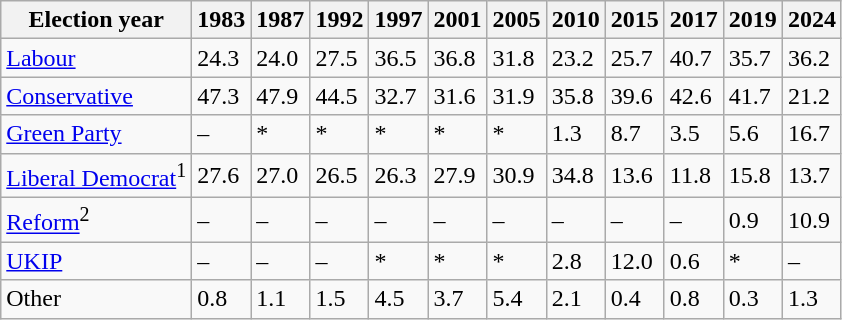<table class="wikitable">
<tr>
<th>Election year</th>
<th>1983</th>
<th>1987</th>
<th>1992</th>
<th>1997</th>
<th>2001</th>
<th>2005</th>
<th>2010</th>
<th>2015</th>
<th>2017</th>
<th>2019</th>
<th>2024</th>
</tr>
<tr>
<td><a href='#'>Labour</a></td>
<td>24.3</td>
<td>24.0</td>
<td>27.5</td>
<td>36.5</td>
<td>36.8</td>
<td>31.8</td>
<td>23.2</td>
<td>25.7</td>
<td>40.7</td>
<td>35.7</td>
<td>36.2</td>
</tr>
<tr>
<td><a href='#'>Conservative</a></td>
<td>47.3</td>
<td>47.9</td>
<td>44.5</td>
<td>32.7</td>
<td>31.6</td>
<td>31.9</td>
<td>35.8</td>
<td>39.6</td>
<td>42.6</td>
<td>41.7</td>
<td>21.2</td>
</tr>
<tr>
<td><a href='#'>Green Party</a></td>
<td>–</td>
<td>*</td>
<td>*</td>
<td>*</td>
<td>*</td>
<td>*</td>
<td>1.3</td>
<td>8.7</td>
<td>3.5</td>
<td>5.6</td>
<td>16.7</td>
</tr>
<tr>
<td><a href='#'>Liberal Democrat</a><sup>1</sup></td>
<td>27.6</td>
<td>27.0</td>
<td>26.5</td>
<td>26.3</td>
<td>27.9</td>
<td>30.9</td>
<td>34.8</td>
<td>13.6</td>
<td>11.8</td>
<td>15.8</td>
<td>13.7</td>
</tr>
<tr>
<td><a href='#'>Reform</a><sup>2</sup></td>
<td>–</td>
<td>–</td>
<td>–</td>
<td>–</td>
<td>–</td>
<td>–</td>
<td>–</td>
<td>–</td>
<td>–</td>
<td>0.9</td>
<td>10.9</td>
</tr>
<tr>
<td><a href='#'>UKIP</a></td>
<td>–</td>
<td>–</td>
<td>–</td>
<td>*</td>
<td>*</td>
<td>*</td>
<td>2.8</td>
<td>12.0</td>
<td>0.6</td>
<td>*</td>
<td>–</td>
</tr>
<tr>
<td>Other</td>
<td>0.8</td>
<td>1.1</td>
<td>1.5</td>
<td>4.5</td>
<td>3.7</td>
<td>5.4</td>
<td>2.1</td>
<td>0.4</td>
<td>0.8</td>
<td>0.3</td>
<td>1.3</td>
</tr>
</table>
